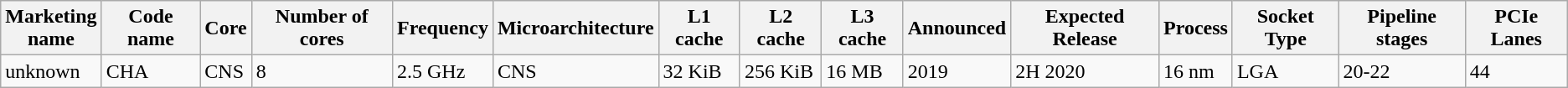<table class="wikitable">
<tr>
<th>Marketing<br>name</th>
<th>Code name</th>
<th>Core</th>
<th>Number of cores</th>
<th>Frequency</th>
<th>Microarchitecture</th>
<th>L1 cache</th>
<th>L2 cache</th>
<th>L3 cache</th>
<th>Announced</th>
<th>Expected Release</th>
<th>Process</th>
<th>Socket Type</th>
<th>Pipeline stages</th>
<th>PCIe Lanes</th>
</tr>
<tr>
<td>unknown</td>
<td>CHA</td>
<td>CNS</td>
<td>8</td>
<td>2.5 GHz</td>
<td>CNS</td>
<td>32 KiB</td>
<td>256 KiB</td>
<td>16 MB</td>
<td>2019</td>
<td>2H 2020</td>
<td>16 nm</td>
<td>LGA</td>
<td>20-22</td>
<td>44</td>
</tr>
</table>
